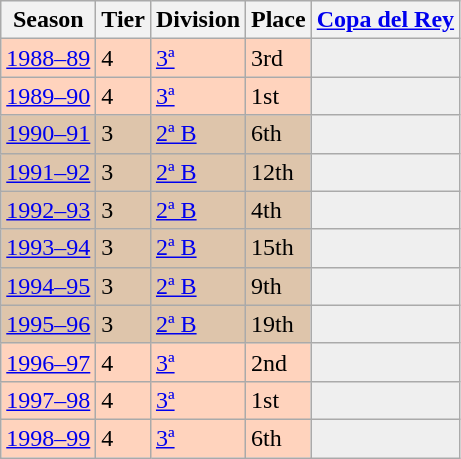<table class="wikitable">
<tr style="background:#f0f6fa;">
<th>Season</th>
<th>Tier</th>
<th>Division</th>
<th>Place</th>
<th><a href='#'>Copa del Rey</a></th>
</tr>
<tr>
<td style="background:#FFD3BD;"><a href='#'>1988–89</a></td>
<td style="background:#FFD3BD;">4</td>
<td style="background:#FFD3BD;"><a href='#'>3ª</a></td>
<td style="background:#FFD3BD;">3rd</td>
<th style="background:#efefef;"></th>
</tr>
<tr>
<td style="background:#FFD3BD;"><a href='#'>1989–90</a></td>
<td style="background:#FFD3BD;">4</td>
<td style="background:#FFD3BD;"><a href='#'>3ª</a></td>
<td style="background:#FFD3BD;">1st</td>
<th style="background:#efefef;"></th>
</tr>
<tr>
<td style="background:#DEC5AB;"><a href='#'>1990–91</a></td>
<td style="background:#DEC5AB;">3</td>
<td style="background:#DEC5AB;"><a href='#'>2ª B</a></td>
<td style="background:#DEC5AB;">6th</td>
<th style="background:#efefef;"></th>
</tr>
<tr>
<td style="background:#DEC5AB;"><a href='#'>1991–92</a></td>
<td style="background:#DEC5AB;">3</td>
<td style="background:#DEC5AB;"><a href='#'>2ª B</a></td>
<td style="background:#DEC5AB;">12th</td>
<th style="background:#efefef;"></th>
</tr>
<tr>
<td style="background:#DEC5AB;"><a href='#'>1992–93</a></td>
<td style="background:#DEC5AB;">3</td>
<td style="background:#DEC5AB;"><a href='#'>2ª B</a></td>
<td style="background:#DEC5AB;">4th</td>
<td style="background:#efefef;"></td>
</tr>
<tr>
<td style="background:#DEC5AB;"><a href='#'>1993–94</a></td>
<td style="background:#DEC5AB;">3</td>
<td style="background:#DEC5AB;"><a href='#'>2ª B</a></td>
<td style="background:#DEC5AB;">15th</td>
<th style="background:#efefef;"></th>
</tr>
<tr>
<td style="background:#DEC5AB;"><a href='#'>1994–95</a></td>
<td style="background:#DEC5AB;">3</td>
<td style="background:#DEC5AB;"><a href='#'>2ª B</a></td>
<td style="background:#DEC5AB;">9th</td>
<th style="background:#efefef;"></th>
</tr>
<tr>
<td style="background:#DEC5AB;"><a href='#'>1995–96</a></td>
<td style="background:#DEC5AB;">3</td>
<td style="background:#DEC5AB;"><a href='#'>2ª B</a></td>
<td style="background:#DEC5AB;">19th</td>
<th style="background:#efefef;"></th>
</tr>
<tr>
<td style="background:#FFD3BD;"><a href='#'>1996–97</a></td>
<td style="background:#FFD3BD;">4</td>
<td style="background:#FFD3BD;"><a href='#'>3ª</a></td>
<td style="background:#FFD3BD;">2nd</td>
<td style="background:#efefef;"></td>
</tr>
<tr>
<td style="background:#FFD3BD;"><a href='#'>1997–98</a></td>
<td style="background:#FFD3BD;">4</td>
<td style="background:#FFD3BD;"><a href='#'>3ª</a></td>
<td style="background:#FFD3BD;">1st</td>
<td style="background:#efefef;"></td>
</tr>
<tr>
<td style="background:#FFD3BD;"><a href='#'>1998–99</a></td>
<td style="background:#FFD3BD;">4</td>
<td style="background:#FFD3BD;"><a href='#'>3ª</a></td>
<td style="background:#FFD3BD;">6th</td>
<td style="background:#efefef;"></td>
</tr>
</table>
